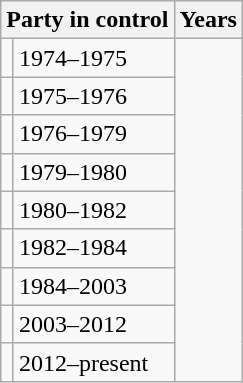<table class="wikitable">
<tr>
<th colspan=2>Party in control</th>
<th>Years</th>
</tr>
<tr>
<td></td>
<td>1974–1975</td>
</tr>
<tr>
<td></td>
<td>1975–1976</td>
</tr>
<tr>
<td></td>
<td>1976–1979</td>
</tr>
<tr>
<td></td>
<td>1979–1980</td>
</tr>
<tr>
<td></td>
<td>1980–1982</td>
</tr>
<tr>
<td></td>
<td>1982–1984</td>
</tr>
<tr>
<td></td>
<td>1984–2003</td>
</tr>
<tr>
<td></td>
<td>2003–2012</td>
</tr>
<tr>
<td></td>
<td>2012–present</td>
</tr>
</table>
